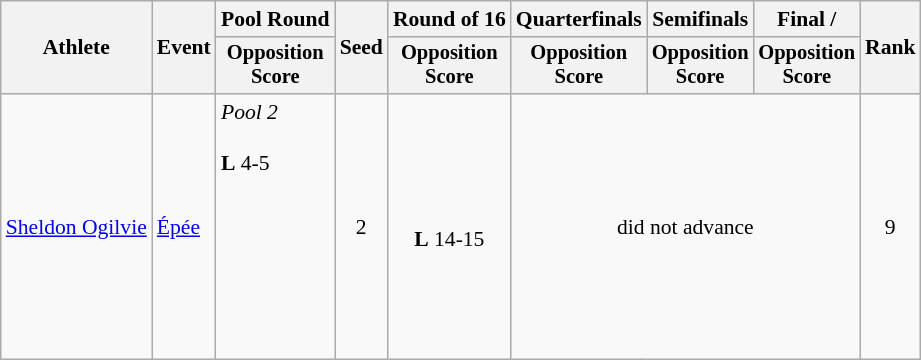<table class=wikitable style="font-size:90%">
<tr>
<th rowspan="2">Athlete</th>
<th rowspan="2">Event</th>
<th>Pool Round</th>
<th rowspan="2">Seed</th>
<th>Round of 16</th>
<th>Quarterfinals</th>
<th>Semifinals</th>
<th>Final / </th>
<th rowspan=2>Rank</th>
</tr>
<tr style="font-size:95%">
<th>Opposition<br>Score</th>
<th>Opposition<br>Score</th>
<th>Opposition<br>Score</th>
<th>Opposition<br>Score</th>
<th>Opposition<br>Score</th>
</tr>
<tr align=center>
<td align=left><a href='#'>Sheldon Ogilvie</a></td>
<td align=left><a href='#'>Épée</a></td>
<td align=left><em>Pool 2</em><br><br><strong>L</strong> 4-5<br><br>
<br><br> <br><br>
<br><br></td>
<td>2</td>
<td><br><strong>L</strong> 14-15</td>
<td colspan=3>did not advance</td>
<td>9</td>
</tr>
</table>
